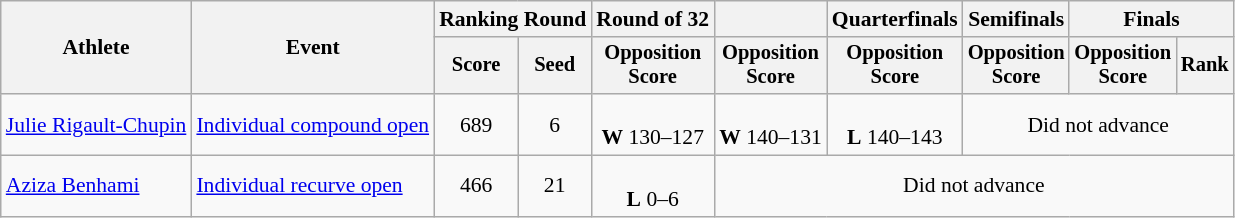<table class="wikitable" style="text-align: center; font-size:90%">
<tr>
<th rowspan="2">Athlete</th>
<th rowspan="2">Event</th>
<th colspan="2">Ranking Round</th>
<th>Round of 32</th>
<th></th>
<th>Quarterfinals</th>
<th>Semifinals</th>
<th colspan="2">Finals</th>
</tr>
<tr style="font-size:95%">
<th>Score</th>
<th>Seed</th>
<th>Opposition<br>Score</th>
<th>Opposition<br>Score</th>
<th>Opposition<br>Score</th>
<th>Opposition<br>Score</th>
<th>Opposition<br>Score</th>
<th>Rank</th>
</tr>
<tr>
<td align=left><a href='#'>Julie Rigault-Chupin</a></td>
<td align=left><a href='#'>Individual compound open</a></td>
<td>689</td>
<td>6</td>
<td><br><strong>W</strong> 130–127</td>
<td><br><strong>W</strong> 140–131</td>
<td><br><strong>L</strong> 140–143</td>
<td colspan=3>Did not advance</td>
</tr>
<tr>
<td align=left><a href='#'>Aziza Benhami</a></td>
<td align=left><a href='#'>Individual recurve open</a></td>
<td>466</td>
<td>21</td>
<td><br><strong>L</strong> 0–6</td>
<td colspan=5>Did not advance</td>
</tr>
</table>
